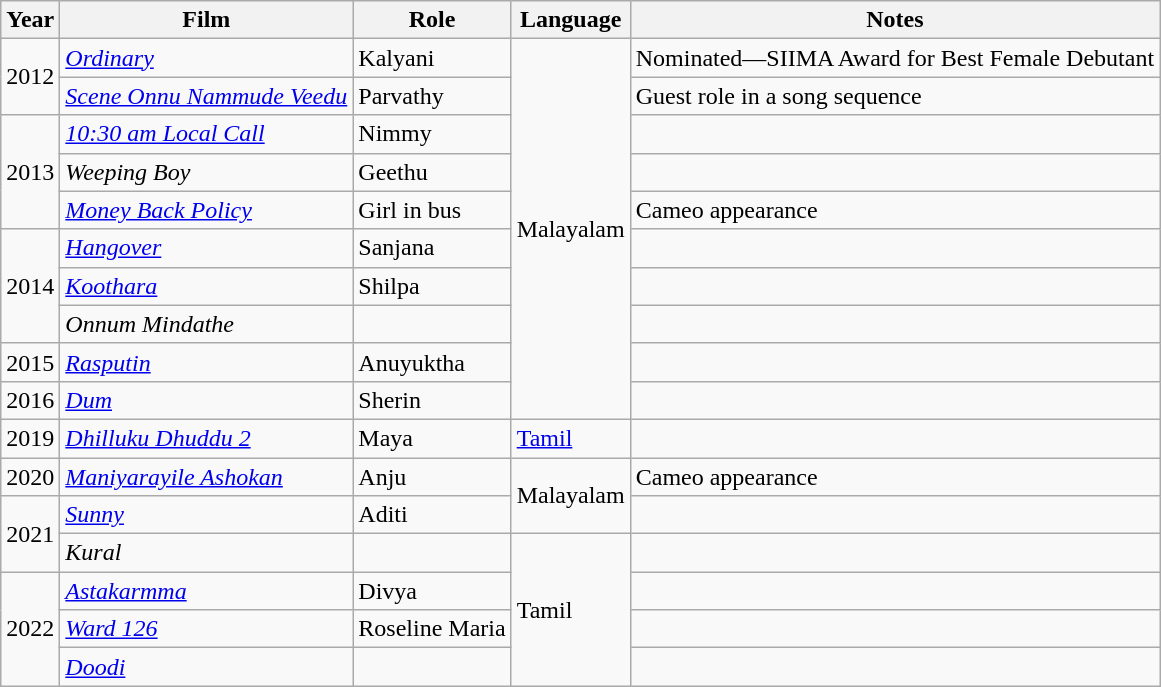<table class="wikitable sortable">
<tr>
<th>Year</th>
<th>Film</th>
<th>Role</th>
<th>Language</th>
<th>Notes</th>
</tr>
<tr>
<td rowspan=2>2012</td>
<td><em><a href='#'>Ordinary</a></em></td>
<td>Kalyani</td>
<td rowspan="10">Malayalam</td>
<td>Nominated—SIIMA Award for Best Female Debutant</td>
</tr>
<tr>
<td><em><a href='#'>Scene Onnu Nammude Veedu</a></em></td>
<td>Parvathy</td>
<td>Guest role in a song sequence</td>
</tr>
<tr>
<td rowspan="3">2013</td>
<td><em><a href='#'>10:30 am Local Call</a></em></td>
<td>Nimmy</td>
<td></td>
</tr>
<tr>
<td><em>Weeping Boy</em></td>
<td>Geethu</td>
<td></td>
</tr>
<tr>
<td><em><a href='#'>Money Back Policy</a></em></td>
<td>Girl in bus</td>
<td>Cameo appearance</td>
</tr>
<tr>
<td rowspan="3">2014</td>
<td><em><a href='#'>Hangover</a></em></td>
<td>Sanjana</td>
<td></td>
</tr>
<tr>
<td><em><a href='#'>Koothara</a></em></td>
<td>Shilpa</td>
<td></td>
</tr>
<tr>
<td><em>Onnum Mindathe </em></td>
<td></td>
<td></td>
</tr>
<tr>
<td>2015</td>
<td><em><a href='#'>Rasputin</a></em></td>
<td>Anuyuktha</td>
<td></td>
</tr>
<tr>
<td>2016</td>
<td><em><a href='#'>Dum</a></em></td>
<td>Sherin</td>
<td></td>
</tr>
<tr>
<td>2019</td>
<td><em><a href='#'>Dhilluku Dhuddu 2</a></em></td>
<td>Maya</td>
<td><a href='#'>Tamil</a></td>
<td></td>
</tr>
<tr>
<td rowspan="1">2020</td>
<td><em><a href='#'>Maniyarayile Ashokan</a></em></td>
<td>Anju</td>
<td rowspan="2">Malayalam</td>
<td>Cameo appearance</td>
</tr>
<tr>
<td Rowspan=2>2021</td>
<td><em><a href='#'>Sunny</a></em></td>
<td>Aditi</td>
<td></td>
</tr>
<tr>
<td><em>Kural</em></td>
<td></td>
<td rowspan=4>Tamil</td>
<td></td>
</tr>
<tr>
<td rowspan=3>2022</td>
<td><em><a href='#'>Astakarmma</a></em></td>
<td>Divya</td>
<td></td>
</tr>
<tr>
<td><em><a href='#'>Ward 126</a></em></td>
<td>Roseline Maria</td>
<td></td>
</tr>
<tr>
<td><em><a href='#'>Doodi</a></em></td>
<td></td>
<td></td>
</tr>
</table>
